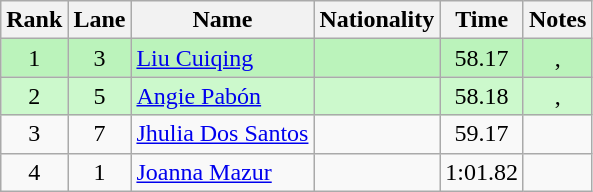<table class="wikitable sortable" style="text-align:center">
<tr>
<th>Rank</th>
<th>Lane</th>
<th>Name</th>
<th>Nationality</th>
<th>Time</th>
<th>Notes</th>
</tr>
<tr bgcolor=bbf3bb>
<td>1</td>
<td>3</td>
<td align="left"><a href='#'>Liu Cuiqing</a></td>
<td align="left"></td>
<td>58.17</td>
<td>, </td>
</tr>
<tr bgcolor=ccf9cc>
<td>2</td>
<td>5</td>
<td align="left"><a href='#'>Angie Pabón</a></td>
<td align="left"></td>
<td>58.18</td>
<td>, </td>
</tr>
<tr>
<td>3</td>
<td>7</td>
<td align="left"><a href='#'>Jhulia Dos Santos</a></td>
<td align="left"></td>
<td>59.17</td>
<td></td>
</tr>
<tr>
<td>4</td>
<td>1</td>
<td align="left"><a href='#'>Joanna Mazur</a></td>
<td align="left"></td>
<td>1:01.82</td>
<td></td>
</tr>
</table>
